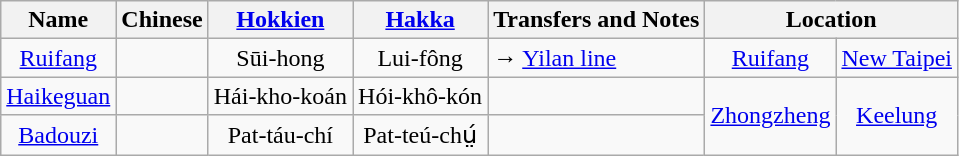<table class=wikitable style="text-align:center">
<tr>
<th>Name</th>
<th>Chinese</th>
<th><a href='#'>Hokkien</a></th>
<th><a href='#'>Hakka</a></th>
<th>Transfers and Notes</th>
<th colspan=2>Location</th>
</tr>
<tr>
<td><a href='#'>Ruifang</a></td>
<td></td>
<td>Sūi-hong</td>
<td>Lui-fông</td>
<td align=left>→  <a href='#'>Yilan line</a></td>
<td rowspan=1><a href='#'>Ruifang</a></td>
<td rowspan=1><a href='#'>New Taipei</a></td>
</tr>
<tr>
<td><a href='#'>Haikeguan</a></td>
<td></td>
<td>Hái-kho-koán</td>
<td>Hói-khô-kón</td>
<td align=left></td>
<td rowspan=2><a href='#'>Zhongzheng</a></td>
<td rowspan=2><a href='#'>Keelung</a></td>
</tr>
<tr>
<td><a href='#'>Badouzi</a></td>
<td></td>
<td>Pat-táu-chí</td>
<td>Pat-teú-chṳ́</td>
<td align=left></td>
</tr>
</table>
